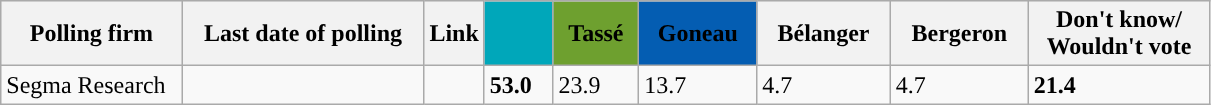<table class="wikitable sortable">
<tr style="background:#e9e9e9;">
<th width=15%>Polling firm</th>
<th width=20%>Last date of polling</th>
<th style="width:5%;" class="unsortable">Link</th>
<th style= "background-color: #00a7ba;" align="center"><strong><a href='#'><span></span></a></strong></th>
<th style= "background-color: #6EA02F;" align="center"><strong><span>Tassé</span></strong></th>
<th style= "background-color: #045DB2;" align="center"><strong><span>Goneau</span></strong></th>
<th style="background-color:"><strong>Bélanger</strong></th>
<th style="background-color:"><strong>Bergeron</strong></th>
<th width=15%>Don't know/<br>Wouldn't vote</th>
</tr>
<tr>
<td rowspan=1>Segma Research</td>
<td rowspan=1></td>
<td rowspan=1></td>
<td><strong>53.0</strong></td>
<td>23.9</td>
<td>13.7</td>
<td>4.7</td>
<td>4.7</td>
<td><strong>21.4</strong></td>
</tr>
</table>
